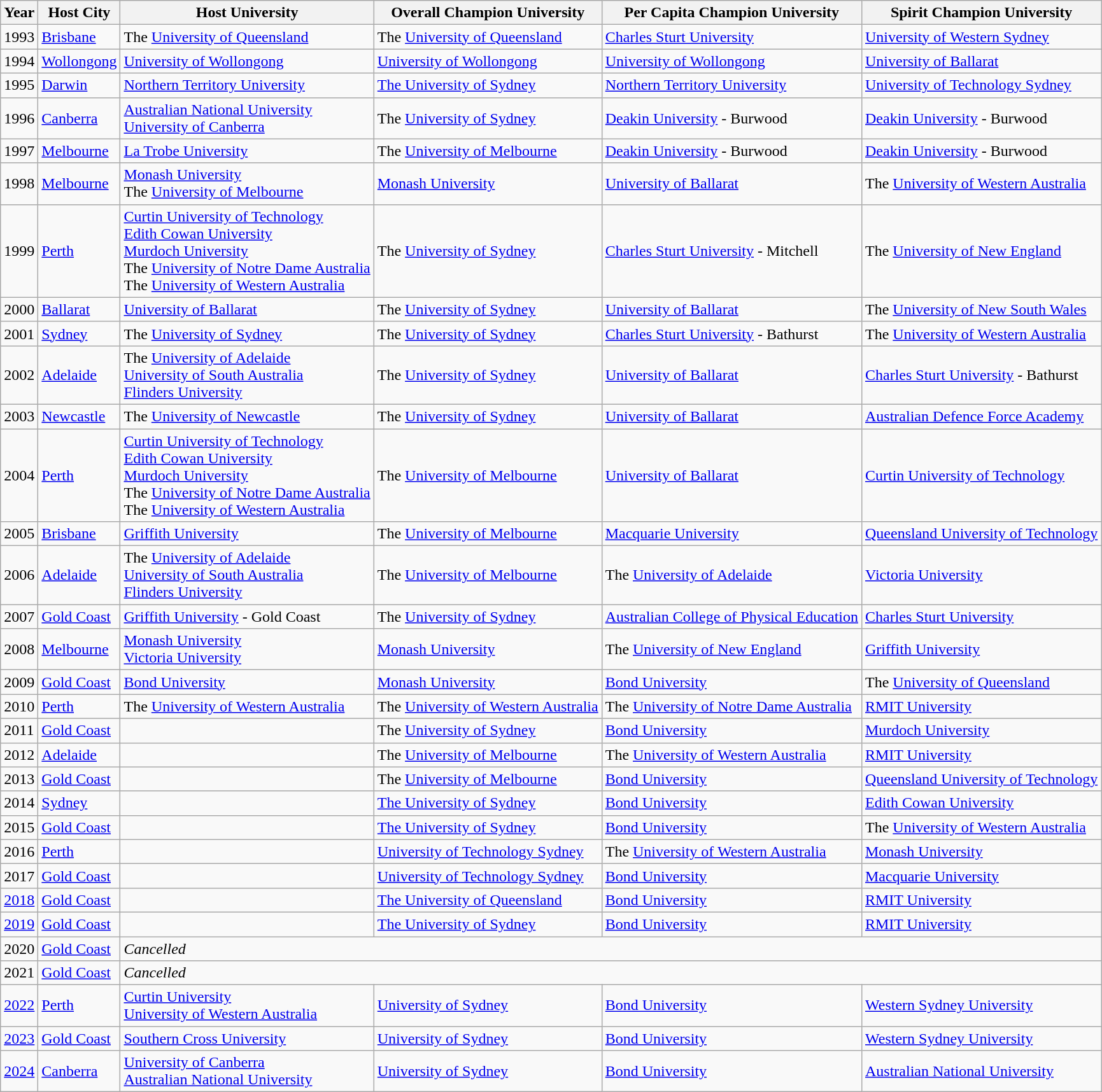<table class="wikitable">
<tr>
<th>Year</th>
<th>Host City</th>
<th>Host University</th>
<th>Overall Champion University</th>
<th>Per Capita Champion University</th>
<th>Spirit Champion University</th>
</tr>
<tr>
<td>1993</td>
<td><a href='#'>Brisbane</a></td>
<td>The <a href='#'>University of Queensland</a></td>
<td>The <a href='#'>University of Queensland</a></td>
<td><a href='#'>Charles Sturt University</a></td>
<td><a href='#'>University of Western Sydney</a></td>
</tr>
<tr>
<td>1994</td>
<td><a href='#'>Wollongong</a></td>
<td><a href='#'>University of Wollongong</a></td>
<td><a href='#'>University of Wollongong</a></td>
<td><a href='#'>University of Wollongong</a></td>
<td><a href='#'>University of Ballarat</a></td>
</tr>
<tr>
<td>1995</td>
<td><a href='#'>Darwin</a></td>
<td><a href='#'>Northern Territory University</a></td>
<td><a href='#'>The University of Sydney</a></td>
<td><a href='#'>Northern Territory University</a></td>
<td><a href='#'>University of Technology Sydney</a></td>
</tr>
<tr>
<td>1996</td>
<td><a href='#'>Canberra</a></td>
<td><a href='#'>Australian National University</a> <br><a href='#'>University of Canberra</a></td>
<td>The <a href='#'>University of Sydney</a></td>
<td><a href='#'>Deakin University</a> - Burwood</td>
<td><a href='#'>Deakin University</a> - Burwood</td>
</tr>
<tr>
<td>1997</td>
<td><a href='#'>Melbourne</a></td>
<td><a href='#'>La Trobe University</a></td>
<td>The <a href='#'>University of Melbourne</a></td>
<td><a href='#'>Deakin University</a> - Burwood</td>
<td><a href='#'>Deakin University</a> - Burwood</td>
</tr>
<tr>
<td>1998</td>
<td><a href='#'>Melbourne</a></td>
<td><a href='#'>Monash University</a><br>The <a href='#'>University of Melbourne</a></td>
<td><a href='#'>Monash University</a></td>
<td><a href='#'>University of Ballarat</a></td>
<td>The <a href='#'>University of Western Australia</a></td>
</tr>
<tr>
<td>1999</td>
<td><a href='#'>Perth</a></td>
<td><a href='#'>Curtin University of Technology</a><br><a href='#'>Edith Cowan University</a><br><a href='#'>Murdoch University</a><br>The <a href='#'>University of Notre Dame Australia</a><br>The <a href='#'>University of Western Australia</a></td>
<td>The <a href='#'>University of Sydney</a></td>
<td><a href='#'>Charles Sturt University</a> - Mitchell</td>
<td>The <a href='#'>University of New England</a></td>
</tr>
<tr>
<td>2000</td>
<td><a href='#'>Ballarat</a></td>
<td><a href='#'>University of Ballarat</a></td>
<td>The <a href='#'>University of Sydney</a></td>
<td><a href='#'>University of Ballarat</a></td>
<td>The <a href='#'>University of New South Wales</a></td>
</tr>
<tr>
<td>2001</td>
<td><a href='#'>Sydney</a></td>
<td>The <a href='#'>University of Sydney</a></td>
<td>The <a href='#'>University of Sydney</a></td>
<td><a href='#'>Charles Sturt University</a> - Bathurst</td>
<td>The <a href='#'>University of Western Australia</a></td>
</tr>
<tr>
<td>2002</td>
<td><a href='#'>Adelaide</a></td>
<td>The <a href='#'>University of Adelaide</a><br><a href='#'>University of South Australia</a><br><a href='#'>Flinders University</a></td>
<td>The <a href='#'>University of Sydney</a></td>
<td><a href='#'>University of Ballarat</a></td>
<td><a href='#'>Charles Sturt University</a> - Bathurst</td>
</tr>
<tr>
<td>2003</td>
<td><a href='#'>Newcastle</a></td>
<td>The <a href='#'>University of Newcastle</a></td>
<td>The <a href='#'>University of Sydney</a></td>
<td><a href='#'>University of Ballarat</a></td>
<td><a href='#'>Australian Defence Force Academy</a></td>
</tr>
<tr>
<td>2004</td>
<td><a href='#'>Perth</a></td>
<td><a href='#'>Curtin University of Technology</a><br><a href='#'>Edith Cowan University</a><br><a href='#'>Murdoch University</a><br>The <a href='#'>University of Notre Dame Australia</a><br>The <a href='#'>University of Western Australia</a></td>
<td>The <a href='#'>University of Melbourne</a></td>
<td><a href='#'>University of Ballarat</a></td>
<td><a href='#'>Curtin University of Technology</a></td>
</tr>
<tr>
<td>2005</td>
<td><a href='#'>Brisbane</a></td>
<td><a href='#'>Griffith University</a></td>
<td>The <a href='#'>University of Melbourne</a></td>
<td><a href='#'>Macquarie University</a></td>
<td><a href='#'>Queensland University of Technology</a></td>
</tr>
<tr>
<td>2006</td>
<td><a href='#'>Adelaide</a></td>
<td>The <a href='#'>University of Adelaide</a><br><a href='#'>University of South Australia</a><br><a href='#'>Flinders University</a></td>
<td>The <a href='#'>University of Melbourne</a></td>
<td>The <a href='#'>University of Adelaide</a></td>
<td><a href='#'>Victoria University</a></td>
</tr>
<tr>
<td>2007</td>
<td><a href='#'>Gold Coast</a></td>
<td><a href='#'>Griffith University</a> - Gold Coast</td>
<td>The <a href='#'>University of Sydney</a></td>
<td><a href='#'>Australian College of Physical Education</a></td>
<td><a href='#'>Charles Sturt University</a></td>
</tr>
<tr>
<td>2008</td>
<td><a href='#'>Melbourne</a></td>
<td><a href='#'>Monash University</a><br><a href='#'>Victoria University</a></td>
<td><a href='#'>Monash University</a></td>
<td>The <a href='#'>University of New England</a></td>
<td><a href='#'>Griffith University</a></td>
</tr>
<tr>
<td>2009</td>
<td><a href='#'>Gold Coast</a></td>
<td><a href='#'>Bond University</a></td>
<td><a href='#'>Monash University</a></td>
<td><a href='#'>Bond University</a></td>
<td>The <a href='#'>University of Queensland</a></td>
</tr>
<tr>
<td>2010</td>
<td><a href='#'>Perth</a></td>
<td>The <a href='#'>University of Western Australia</a></td>
<td>The <a href='#'>University of Western Australia</a></td>
<td>The <a href='#'>University of Notre Dame Australia</a></td>
<td><a href='#'>RMIT University</a></td>
</tr>
<tr>
<td>2011</td>
<td><a href='#'>Gold Coast</a></td>
<td></td>
<td>The <a href='#'>University of Sydney</a></td>
<td><a href='#'>Bond University</a></td>
<td><a href='#'>Murdoch University</a></td>
</tr>
<tr>
<td>2012</td>
<td><a href='#'>Adelaide</a></td>
<td></td>
<td>The <a href='#'>University of Melbourne</a></td>
<td>The <a href='#'>University of Western Australia</a></td>
<td><a href='#'>RMIT University</a></td>
</tr>
<tr>
<td>2013</td>
<td><a href='#'>Gold Coast</a></td>
<td></td>
<td>The <a href='#'>University of Melbourne</a></td>
<td><a href='#'>Bond University</a></td>
<td><a href='#'>Queensland University of Technology</a></td>
</tr>
<tr>
<td>2014</td>
<td><a href='#'>Sydney</a></td>
<td></td>
<td><a href='#'>The University of Sydney</a></td>
<td><a href='#'>Bond University</a></td>
<td><a href='#'>Edith Cowan University</a></td>
</tr>
<tr>
<td>2015</td>
<td><a href='#'>Gold Coast</a></td>
<td></td>
<td><a href='#'>The University of Sydney</a></td>
<td><a href='#'>Bond University</a></td>
<td>The <a href='#'>University of Western Australia</a></td>
</tr>
<tr>
<td>2016</td>
<td><a href='#'>Perth</a></td>
<td></td>
<td><a href='#'>University of Technology Sydney</a></td>
<td>The <a href='#'>University of Western Australia</a></td>
<td><a href='#'>Monash University</a></td>
</tr>
<tr>
<td>2017</td>
<td><a href='#'>Gold Coast</a></td>
<td></td>
<td><a href='#'>University of Technology Sydney</a></td>
<td><a href='#'>Bond University</a></td>
<td><a href='#'>Macquarie University</a></td>
</tr>
<tr>
<td><a href='#'>2018</a></td>
<td><a href='#'>Gold Coast</a></td>
<td></td>
<td><a href='#'>The University of Queensland</a></td>
<td><a href='#'>Bond University</a></td>
<td><a href='#'>RMIT University</a></td>
</tr>
<tr>
<td><a href='#'>2019</a></td>
<td><a href='#'>Gold Coast</a></td>
<td></td>
<td><a href='#'>The University of Sydney</a></td>
<td><a href='#'>Bond University</a></td>
<td><a href='#'>RMIT University</a></td>
</tr>
<tr>
<td>2020</td>
<td><a href='#'>Gold Coast</a></td>
<td colspan="8"><em>Cancelled</em></td>
</tr>
<tr>
<td>2021</td>
<td><a href='#'>Gold Coast</a></td>
<td colspan="8"><em>Cancelled</em></td>
</tr>
<tr>
<td><a href='#'>2022</a></td>
<td><a href='#'>Perth</a></td>
<td><a href='#'>Curtin University</a><br><a href='#'>University of Western Australia</a></td>
<td><a href='#'>University of Sydney</a></td>
<td><a href='#'>Bond University</a></td>
<td><a href='#'>Western Sydney University</a></td>
</tr>
<tr>
<td><a href='#'>2023</a></td>
<td><a href='#'>Gold Coast</a></td>
<td><a href='#'>Southern Cross University</a></td>
<td><a href='#'>University of Sydney</a></td>
<td><a href='#'>Bond University</a></td>
<td><a href='#'>Western Sydney University</a></td>
</tr>
<tr>
<td><a href='#'>2024</a></td>
<td><a href='#'>Canberra</a></td>
<td><a href='#'>University of Canberra</a><br><a href='#'>Australian National University</a></td>
<td><a href='#'>University of Sydney</a></td>
<td><a href='#'>Bond University</a></td>
<td><a href='#'>Australian National University</a></td>
</tr>
</table>
